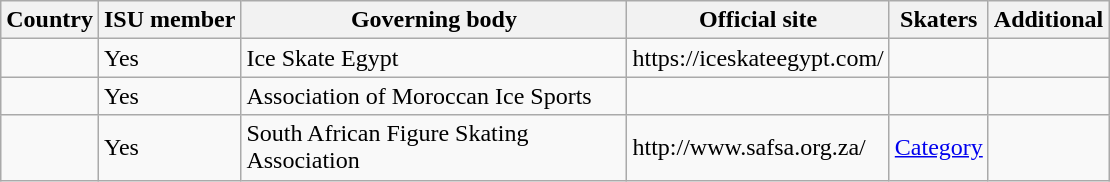<table class="wikitable">
<tr>
<th>Country</th>
<th>ISU member</th>
<th width=250px>Governing body</th>
<th>Official site</th>
<th>Skaters</th>
<th>Additional</th>
</tr>
<tr>
<td></td>
<td>Yes</td>
<td>Ice Skate Egypt</td>
<td>https://iceskateegypt.com/</td>
<td></td>
<td></td>
</tr>
<tr>
<td></td>
<td>Yes</td>
<td>Association of Moroccan Ice Sports</td>
<td></td>
<td></td>
<td></td>
</tr>
<tr>
<td></td>
<td>Yes</td>
<td>South African Figure Skating Association</td>
<td>http://www.safsa.org.za/</td>
<td><a href='#'>Category</a></td>
<td></td>
</tr>
</table>
